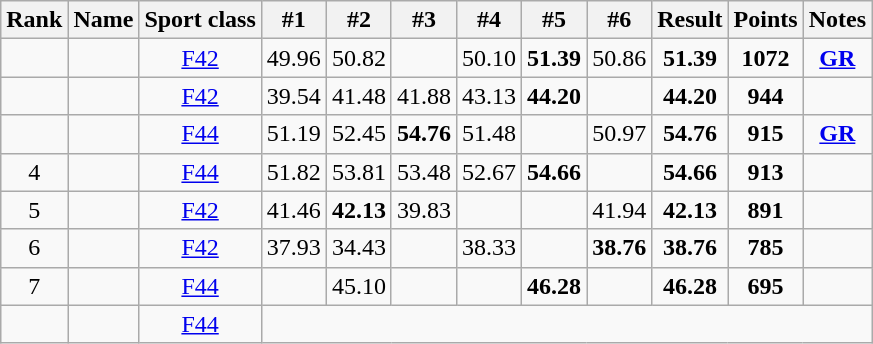<table class="wikitable sortable" style="text-align:center">
<tr>
<th>Rank</th>
<th>Name</th>
<th>Sport class</th>
<th>#1</th>
<th>#2</th>
<th>#3</th>
<th>#4</th>
<th>#5</th>
<th>#6</th>
<th>Result</th>
<th>Points</th>
<th>Notes</th>
</tr>
<tr>
<td></td>
<td align="left"></td>
<td><a href='#'>F42</a></td>
<td>49.96</td>
<td>50.82</td>
<td></td>
<td>50.10</td>
<td><strong>51.39</strong></td>
<td>50.86</td>
<td><strong>51.39</strong></td>
<td><strong>1072</strong></td>
<td><strong><a href='#'>GR</a></strong></td>
</tr>
<tr>
<td></td>
<td align="left"></td>
<td><a href='#'>F42</a></td>
<td>39.54</td>
<td>41.48</td>
<td>41.88</td>
<td>43.13</td>
<td><strong>44.20</strong></td>
<td></td>
<td><strong>44.20</strong></td>
<td><strong>944</strong></td>
<td></td>
</tr>
<tr>
<td></td>
<td align="left"></td>
<td><a href='#'>F44</a></td>
<td>51.19</td>
<td>52.45</td>
<td><strong>54.76</strong></td>
<td>51.48</td>
<td></td>
<td>50.97</td>
<td><strong>54.76</strong></td>
<td><strong>915</strong></td>
<td><strong><a href='#'>GR</a></strong></td>
</tr>
<tr>
<td>4</td>
<td align="left"></td>
<td><a href='#'>F44</a></td>
<td>51.82</td>
<td>53.81</td>
<td>53.48</td>
<td>52.67</td>
<td><strong>54.66</strong></td>
<td></td>
<td><strong>54.66</strong></td>
<td><strong>913</strong></td>
<td></td>
</tr>
<tr>
<td>5</td>
<td align="left"></td>
<td><a href='#'>F42</a></td>
<td>41.46</td>
<td><strong>42.13</strong></td>
<td>39.83</td>
<td></td>
<td></td>
<td>41.94</td>
<td><strong>42.13</strong></td>
<td><strong>891</strong></td>
<td></td>
</tr>
<tr>
<td>6</td>
<td align="left"></td>
<td><a href='#'>F42</a></td>
<td>37.93</td>
<td>34.43</td>
<td></td>
<td>38.33</td>
<td></td>
<td><strong>38.76</strong></td>
<td><strong>38.76</strong></td>
<td><strong>785</strong></td>
<td></td>
</tr>
<tr>
<td>7</td>
<td align="left"></td>
<td><a href='#'>F44</a></td>
<td></td>
<td>45.10</td>
<td></td>
<td></td>
<td><strong>46.28</strong></td>
<td></td>
<td><strong>46.28</strong></td>
<td><strong>695</strong></td>
<td></td>
</tr>
<tr>
<td></td>
<td align="left"></td>
<td><a href='#'>F44</a></td>
<td colspan=9></td>
</tr>
</table>
